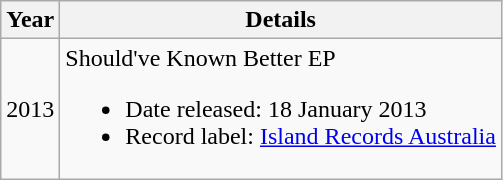<table class="wikitable">
<tr>
<th>Year</th>
<th>Details</th>
</tr>
<tr>
<td style="text-align:center;">2013</td>
<td>Should've Known Better EP<br><ul><li>Date released: 18 January 2013</li><li>Record label: <a href='#'>Island Records Australia</a></li></ul></td>
</tr>
</table>
